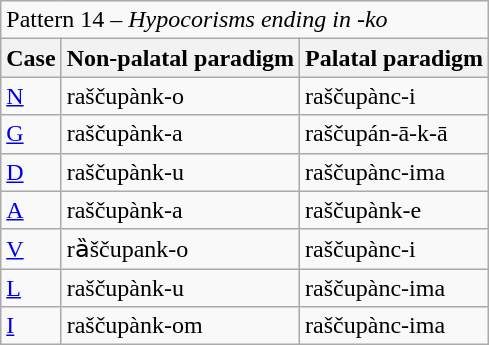<table class="wikitable">
<tr>
<td colspan="3">Pattern 14 – <em>Hypocorisms ending in -ko</em></td>
</tr>
<tr>
<th>Case</th>
<th>Non-palatal paradigm</th>
<th>Palatal paradigm</th>
</tr>
<tr>
<td><a href='#'>N</a></td>
<td>raščupànk-o</td>
<td>raščupànc-i</td>
</tr>
<tr>
<td><a href='#'>G</a></td>
<td>raščupànk-a</td>
<td>raščupán-ā-k-ā</td>
</tr>
<tr>
<td><a href='#'>D</a></td>
<td>raščupànk-u</td>
<td>raščupànc-ima</td>
</tr>
<tr>
<td><a href='#'>A</a></td>
<td>raščupànk-a</td>
<td>raščupànk-e</td>
</tr>
<tr>
<td><a href='#'>V</a></td>
<td>rȁščupank-o</td>
<td>raščupànc-i</td>
</tr>
<tr>
<td><a href='#'>L</a></td>
<td>raščupànk-u</td>
<td>raščupànc-ima</td>
</tr>
<tr>
<td><a href='#'>I</a></td>
<td>raščupànk-om</td>
<td>raščupànc-ima</td>
</tr>
</table>
